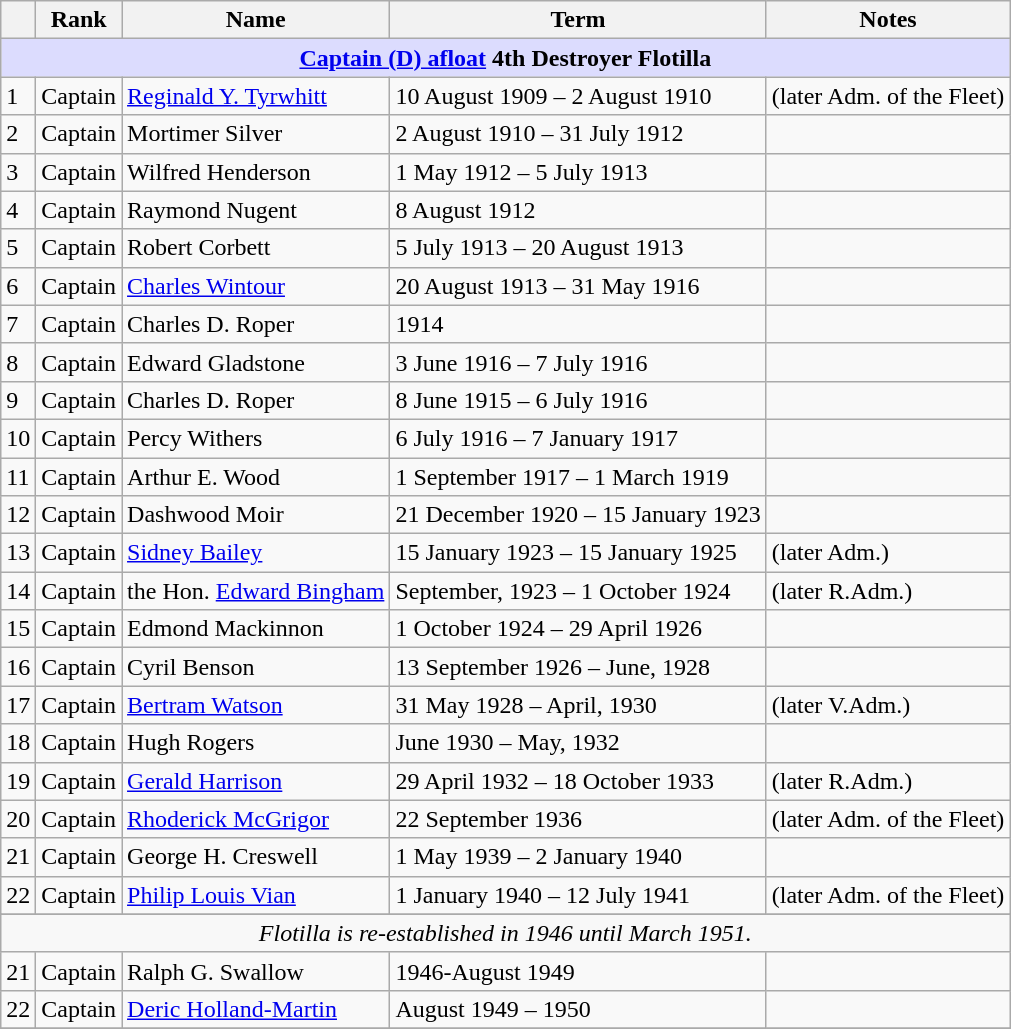<table class="wikitable">
<tr>
<th></th>
<th>Rank</th>
<th>Name</th>
<th>Term</th>
<th>Notes</th>
</tr>
<tr>
<td colspan="6" align="center" style="background:#dcdcfe;"><strong><a href='#'>Captain (D) afloat</a> 4th Destroyer Flotilla</strong></td>
</tr>
<tr>
<td>1</td>
<td>Captain</td>
<td><a href='#'>Reginald Y. Tyrwhitt</a></td>
<td>10 August 1909 – 2 August 1910</td>
<td>(later Adm. of the Fleet)</td>
</tr>
<tr>
<td>2</td>
<td>Captain</td>
<td>Mortimer Silver</td>
<td>2 August 1910 – 31 July 1912</td>
<td></td>
</tr>
<tr>
<td>3</td>
<td>Captain</td>
<td>Wilfred Henderson</td>
<td>1 May 1912 – 5 July 1913</td>
<td></td>
</tr>
<tr>
<td>4</td>
<td>Captain</td>
<td>Raymond Nugent</td>
<td>8 August 1912</td>
<td></td>
</tr>
<tr>
<td>5</td>
<td>Captain</td>
<td>Robert Corbett</td>
<td>5 July 1913 – 20 August 1913</td>
<td></td>
</tr>
<tr>
<td>6</td>
<td>Captain</td>
<td><a href='#'>Charles Wintour</a></td>
<td>20 August 1913 – 31 May 1916</td>
<td></td>
</tr>
<tr>
<td>7</td>
<td>Captain</td>
<td>Charles D. Roper</td>
<td>1914</td>
<td></td>
</tr>
<tr>
<td>8</td>
<td>Captain</td>
<td>Edward Gladstone</td>
<td>3 June 1916 – 7 July 1916</td>
<td></td>
</tr>
<tr>
<td>9</td>
<td>Captain</td>
<td>Charles D. Roper</td>
<td>8 June 1915 – 6 July 1916</td>
<td></td>
</tr>
<tr>
<td>10</td>
<td>Captain</td>
<td>Percy Withers</td>
<td>6 July 1916 – 7 January 1917</td>
<td></td>
</tr>
<tr>
<td>11</td>
<td>Captain</td>
<td>Arthur E. Wood</td>
<td>1 September 1917 – 1 March 1919</td>
<td></td>
</tr>
<tr>
<td>12</td>
<td>Captain</td>
<td>Dashwood Moir</td>
<td>21 December 1920 – 15 January 1923</td>
<td></td>
</tr>
<tr>
<td>13</td>
<td>Captain</td>
<td><a href='#'>Sidney Bailey</a></td>
<td>15 January 1923 – 15 January 1925</td>
<td>(later Adm.)</td>
</tr>
<tr>
<td>14</td>
<td>Captain</td>
<td>the Hon. <a href='#'>Edward Bingham</a></td>
<td>September, 1923 – 1 October 1924</td>
<td>(later R.Adm.)</td>
</tr>
<tr>
<td>15</td>
<td>Captain</td>
<td>Edmond Mackinnon</td>
<td>1 October 1924 – 29 April 1926</td>
<td></td>
</tr>
<tr>
<td>16</td>
<td>Captain</td>
<td>Cyril Benson</td>
<td>13 September 1926 – June, 1928</td>
<td></td>
</tr>
<tr>
<td>17</td>
<td>Captain</td>
<td><a href='#'>Bertram Watson</a></td>
<td>31 May 1928 – April, 1930</td>
<td>(later V.Adm.)</td>
</tr>
<tr>
<td>18</td>
<td>Captain</td>
<td>Hugh Rogers</td>
<td>June 1930 – May, 1932</td>
<td></td>
</tr>
<tr>
<td>19</td>
<td>Captain</td>
<td><a href='#'>Gerald Harrison</a></td>
<td>29 April 1932 – 18 October 1933</td>
<td>(later R.Adm.)</td>
</tr>
<tr>
<td>20</td>
<td>Captain</td>
<td><a href='#'>Rhoderick McGrigor</a></td>
<td>22 September 1936</td>
<td>(later Adm. of the Fleet)</td>
</tr>
<tr>
<td>21</td>
<td>Captain</td>
<td>George H. Creswell</td>
<td>1 May 1939 – 2 January 1940</td>
<td></td>
</tr>
<tr>
<td>22</td>
<td>Captain</td>
<td><a href='#'>Philip Louis Vian</a></td>
<td>1 January 1940 – 12 July 1941</td>
<td>(later Adm. of the Fleet)</td>
</tr>
<tr>
</tr>
<tr style=background-color:#F8F8F8>
<td colspan=6 align=center><em>Flotilla is re-established in 1946 until March 1951.</em></td>
</tr>
<tr>
<td>21</td>
<td>Captain</td>
<td>Ralph G. Swallow</td>
<td>1946-August 1949</td>
<td></td>
</tr>
<tr>
<td>22</td>
<td>Captain</td>
<td><a href='#'>Deric Holland-Martin</a></td>
<td>August 1949 – 1950</td>
<td></td>
</tr>
<tr>
</tr>
</table>
